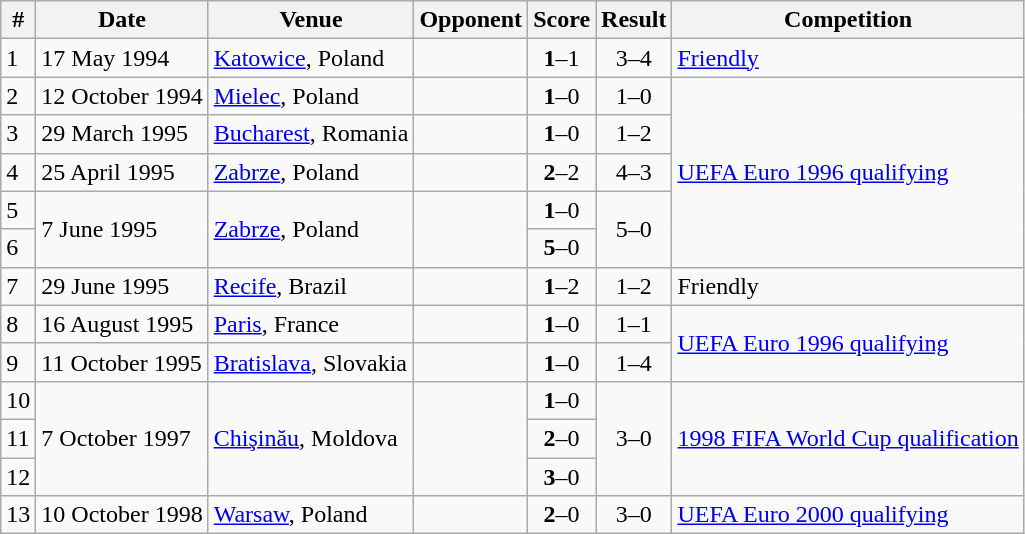<table class="wikitable" style="align=center">
<tr>
<th>#</th>
<th>Date</th>
<th>Venue</th>
<th>Opponent</th>
<th>Score</th>
<th>Result</th>
<th>Competition</th>
</tr>
<tr>
<td>1</td>
<td>17 May 1994</td>
<td><a href='#'>Katowice</a>, Poland</td>
<td></td>
<td style="text-align:center;"><strong>1</strong>–1</td>
<td style="text-align:center;">3–4</td>
<td><a href='#'>Friendly</a></td>
</tr>
<tr>
<td>2</td>
<td>12 October 1994</td>
<td><a href='#'>Mielec</a>, Poland</td>
<td></td>
<td style="text-align:center;"><strong>1</strong>–0</td>
<td style="text-align:center;">1–0</td>
<td rowspan=5><a href='#'>UEFA Euro 1996 qualifying</a></td>
</tr>
<tr>
<td>3</td>
<td>29 March 1995</td>
<td><a href='#'>Bucharest</a>, Romania</td>
<td></td>
<td style="text-align:center;"><strong>1</strong>–0</td>
<td style="text-align:center;">1–2</td>
</tr>
<tr>
<td>4</td>
<td>25 April 1995</td>
<td><a href='#'>Zabrze</a>, Poland</td>
<td></td>
<td style="text-align:center;"><strong>2</strong>–2</td>
<td style="text-align:center;">4–3</td>
</tr>
<tr>
<td>5</td>
<td rowspan=2>7 June 1995</td>
<td rowspan=2><a href='#'>Zabrze</a>, Poland</td>
<td rowspan=2></td>
<td style="text-align:center;"><strong>1</strong>–0</td>
<td rowspan=2 style="text-align:center;">5–0</td>
</tr>
<tr>
<td>6</td>
<td style="text-align:center;"><strong>5</strong>–0</td>
</tr>
<tr>
<td>7</td>
<td>29 June 1995</td>
<td><a href='#'>Recife</a>, Brazil</td>
<td></td>
<td style="text-align:center;"><strong>1</strong>–2</td>
<td style="text-align:center;">1–2</td>
<td>Friendly</td>
</tr>
<tr>
<td>8</td>
<td>16 August 1995</td>
<td><a href='#'>Paris</a>, France</td>
<td></td>
<td style="text-align:center;"><strong>1</strong>–0</td>
<td style="text-align:center;">1–1</td>
<td rowspan=2><a href='#'>UEFA Euro 1996 qualifying</a></td>
</tr>
<tr>
<td>9</td>
<td>11 October 1995</td>
<td><a href='#'>Bratislava</a>, Slovakia</td>
<td></td>
<td style="text-align:center;"><strong>1</strong>–0</td>
<td style="text-align:center;">1–4</td>
</tr>
<tr>
<td>10</td>
<td rowspan=3>7 October 1997</td>
<td rowspan=3><a href='#'>Chişinău</a>, Moldova</td>
<td rowspan=3></td>
<td style="text-align:center;"><strong>1</strong>–0</td>
<td rowspan=3 style="text-align:center;">3–0</td>
<td rowspan=3><a href='#'>1998 FIFA World Cup qualification</a></td>
</tr>
<tr>
<td>11</td>
<td style="text-align:center;"><strong>2</strong>–0</td>
</tr>
<tr>
<td>12</td>
<td style="text-align:center;"><strong>3</strong>–0</td>
</tr>
<tr>
<td>13</td>
<td>10 October 1998</td>
<td><a href='#'>Warsaw</a>, Poland</td>
<td></td>
<td style="text-align:center;"><strong>2</strong>–0</td>
<td style="text-align:center;">3–0</td>
<td><a href='#'>UEFA Euro 2000 qualifying</a></td>
</tr>
</table>
